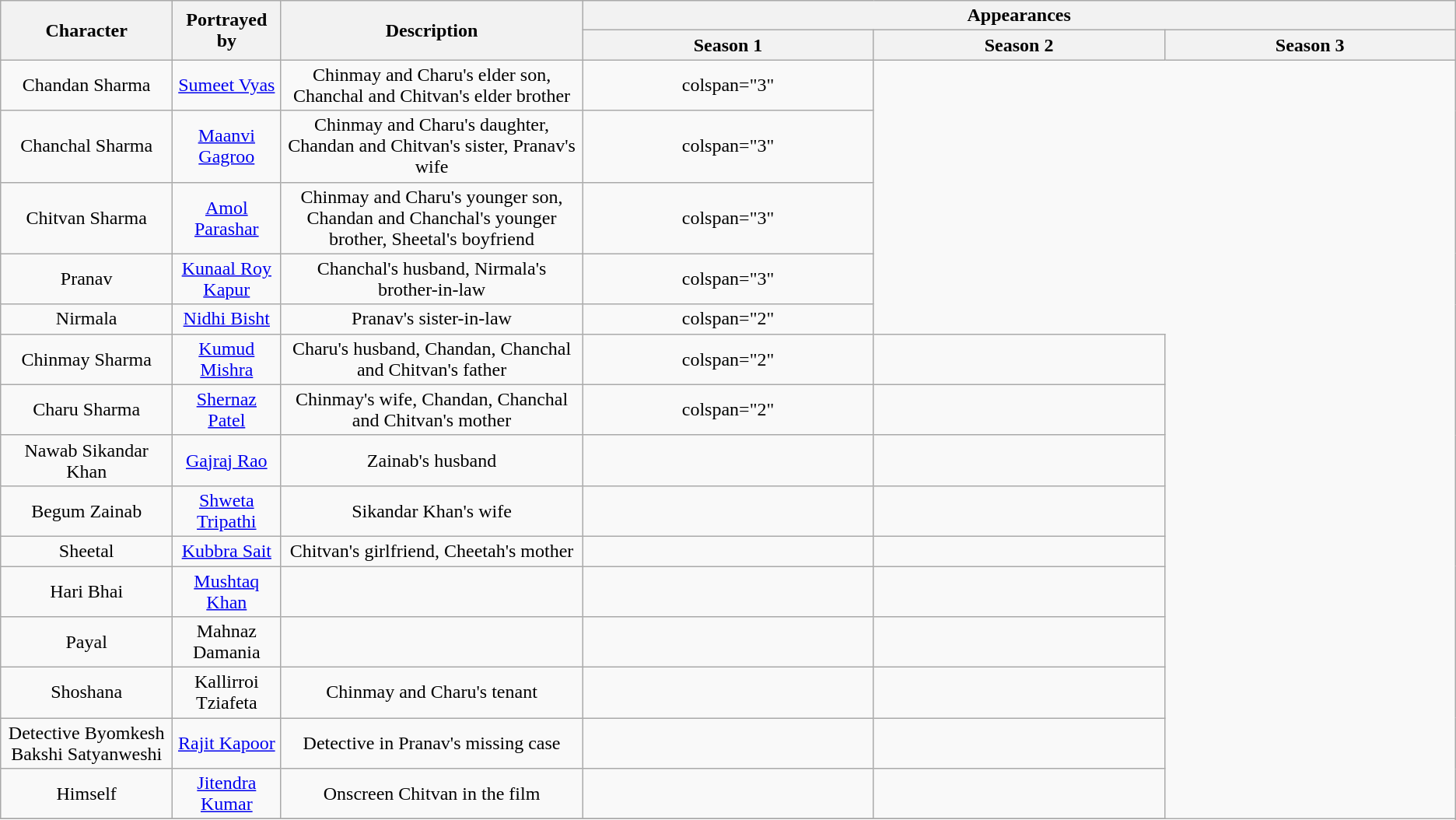<table class="wikitable" style="text-align:center; width:auto">
<tr>
<th scope="col" rowspan="2">Character</th>
<th scope="col" rowspan="2">Portrayed by</th>
<th scope="col" rowspan="2">Description</th>
<th scope="col" colspan="3">Appearances</th>
</tr>
<tr>
<th scope="col" style="width:20%;">Season 1</th>
<th scope="col" style="width:20%;">Season 2</th>
<th scope="col" style="width:20%;">Season 3</th>
</tr>
<tr>
<td>Chandan Sharma</td>
<td><a href='#'>Sumeet Vyas</a></td>
<td>Chinmay and Charu's elder son, Chanchal and Chitvan's elder brother</td>
<td>colspan="3" </td>
</tr>
<tr>
<td>Chanchal Sharma</td>
<td><a href='#'>Maanvi Gagroo</a></td>
<td>Chinmay and Charu's daughter, Chandan and Chitvan's sister, Pranav's wife</td>
<td>colspan="3" </td>
</tr>
<tr>
<td>Chitvan Sharma</td>
<td><a href='#'>Amol Parashar</a></td>
<td>Chinmay and Charu's younger son, Chandan and Chanchal's younger brother, Sheetal's boyfriend</td>
<td>colspan="3" </td>
</tr>
<tr>
<td>Pranav</td>
<td><a href='#'>Kunaal Roy Kapur</a></td>
<td>Chanchal's husband, Nirmala's brother-in-law</td>
<td>colspan="3" </td>
</tr>
<tr>
<td>Nirmala</td>
<td><a href='#'>Nidhi Bisht</a></td>
<td>Pranav's sister-in-law</td>
<td>colspan="2" </td>
</tr>
<tr>
<td>Chinmay Sharma</td>
<td><a href='#'>Kumud Mishra</a></td>
<td>Charu's husband, Chandan, Chanchal and Chitvan's father</td>
<td>colspan="2" </td>
<td></td>
</tr>
<tr>
<td>Charu Sharma</td>
<td><a href='#'>Shernaz Patel</a></td>
<td>Chinmay's wife, Chandan, Chanchal and Chitvan's mother</td>
<td>colspan="2" </td>
<td></td>
</tr>
<tr>
<td>Nawab Sikandar Khan</td>
<td><a href='#'>Gajraj Rao</a></td>
<td>Zainab's husband</td>
<td></td>
<td></td>
</tr>
<tr>
<td>Begum Zainab</td>
<td><a href='#'>Shweta Tripathi</a></td>
<td>Sikandar Khan's wife</td>
<td></td>
<td></td>
</tr>
<tr>
<td>Sheetal</td>
<td><a href='#'>Kubbra Sait</a></td>
<td>Chitvan's girlfriend, Cheetah's mother</td>
<td></td>
<td></td>
</tr>
<tr>
<td>Hari Bhai</td>
<td><a href='#'>Mushtaq Khan</a></td>
<td></td>
<td></td>
<td></td>
</tr>
<tr>
<td>Payal</td>
<td>Mahnaz Damania</td>
<td></td>
<td></td>
<td></td>
</tr>
<tr>
<td>Shoshana</td>
<td>Kallirroi Tziafeta</td>
<td>Chinmay and Charu's tenant</td>
<td></td>
<td></td>
</tr>
<tr>
<td>Detective Byomkesh Bakshi Satyanweshi</td>
<td><a href='#'>Rajit Kapoor</a></td>
<td>Detective in Pranav's missing case</td>
<td></td>
<td></td>
</tr>
<tr>
<td>Himself</td>
<td><a href='#'>Jitendra Kumar</a></td>
<td>Onscreen Chitvan in the film</td>
<td></td>
<td></td>
</tr>
<tr>
</tr>
</table>
